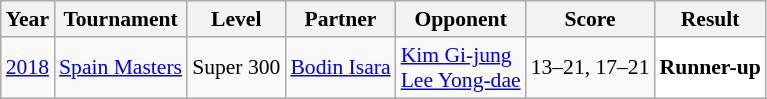<table class="sortable wikitable" style="font-size: 90%;">
<tr>
<th>Year</th>
<th>Tournament</th>
<th>Level</th>
<th>Partner</th>
<th>Opponent</th>
<th>Score</th>
<th>Result</th>
</tr>
<tr>
<td align="center"><a href='#'>2018</a></td>
<td align="left"><a href='#'>Spain Masters</a></td>
<td align="left">Super 300</td>
<td align="left"> <a href='#'>Bodin Isara</a></td>
<td align="left"> <a href='#'>Kim Gi-jung</a><br> <a href='#'>Lee Yong-dae</a></td>
<td align="left">13–21, 17–21</td>
<td style="text-align:left; background:white"> <strong>Runner-up</strong></td>
</tr>
</table>
